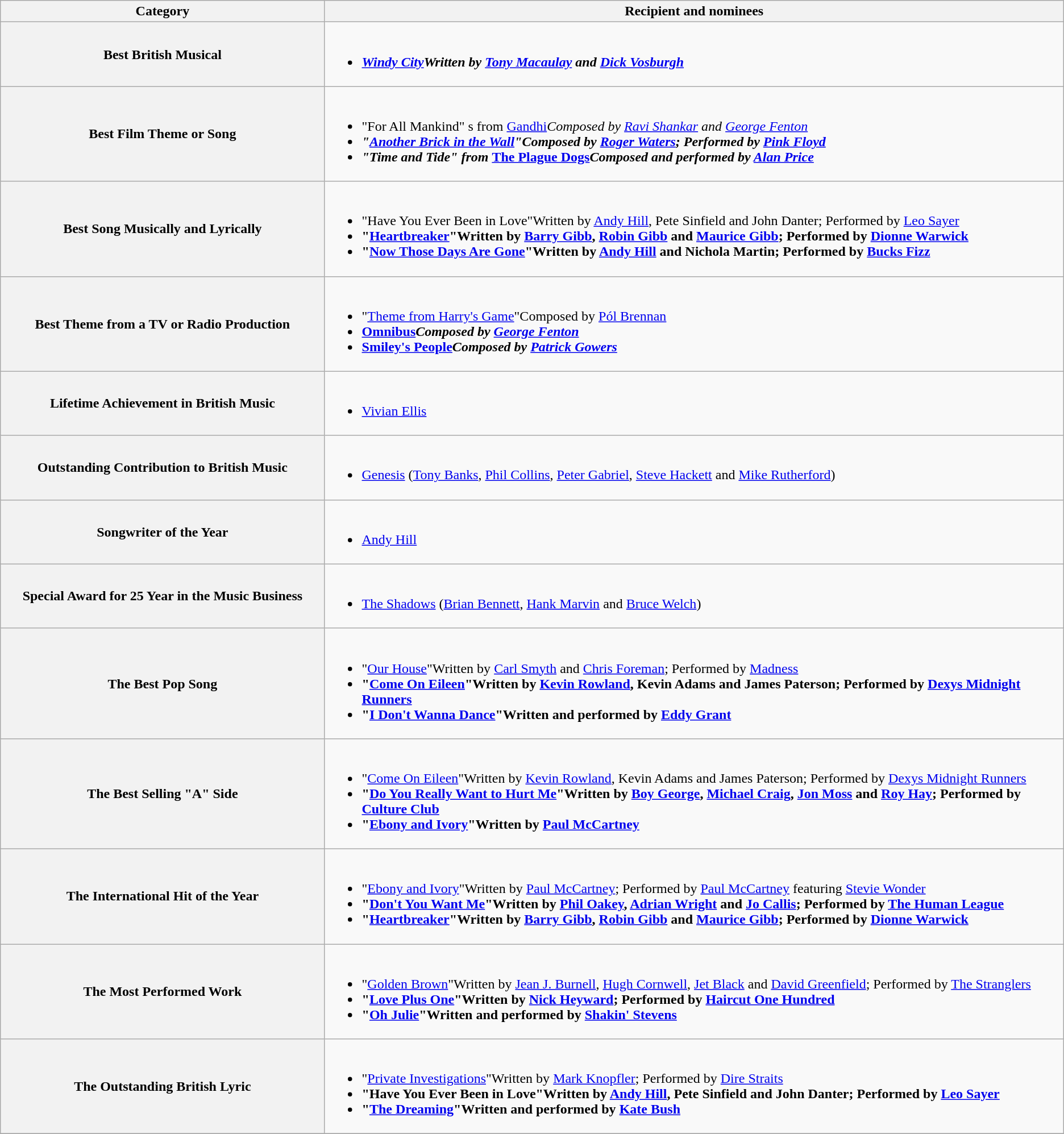<table class="wikitable">
<tr>
<th width="25%">Category</th>
<th width="57%">Recipient and nominees</th>
</tr>
<tr>
<th scope="row">Best British Musical</th>
<td><br><ul><li><strong><em><a href='#'>Windy City</a><em>Written by <a href='#'>Tony Macaulay</a> and <a href='#'>Dick Vosburgh</a><strong></li></ul></td>
</tr>
<tr>
<th scope="row">Best Film Theme or Song</th>
<td><br><ul><li></strong>"For All Mankind" s from </em><a href='#'>Gandhi</a><em>Composed by <a href='#'>Ravi Shankar</a> and <a href='#'>George Fenton</a><strong></li><li>"<a href='#'>Another Brick in the Wall</a>"Composed by <a href='#'>Roger Waters</a>; Performed by <a href='#'>Pink Floyd</a></li><li>"Time and Tide" from </em><a href='#'>The Plague Dogs</a><em>Composed and performed by <a href='#'>Alan Price</a></li></ul></td>
</tr>
<tr>
<th scope="row">Best Song Musically and Lyrically</th>
<td><br><ul><li></strong>"Have You Ever Been in Love"Written by <a href='#'>Andy Hill</a>, Pete Sinfield and John Danter; Performed by <a href='#'>Leo Sayer</a><strong></li><li>"<a href='#'>Heartbreaker</a>"Written by <a href='#'>Barry Gibb</a>, <a href='#'>Robin Gibb</a> and <a href='#'>Maurice Gibb</a>; Performed by <a href='#'>Dionne Warwick</a></li><li>"<a href='#'>Now Those Days Are Gone</a>"Written by <a href='#'>Andy Hill</a> and Nichola Martin; Performed by <a href='#'>Bucks Fizz</a></li></ul></td>
</tr>
<tr>
<th scope="row">Best Theme from a TV or Radio Production</th>
<td><br><ul><li></strong>"<a href='#'>Theme from Harry's Game</a>"Composed by <a href='#'>Pól Brennan</a><strong></li><li></em><a href='#'>Omnibus</a><em>Composed by <a href='#'>George Fenton</a></li><li></em><a href='#'>Smiley's People</a><em>Composed by <a href='#'>Patrick Gowers</a></li></ul></td>
</tr>
<tr>
<th scope="row">Lifetime Achievement in British Music</th>
<td><br><ul><li></strong><a href='#'>Vivian Ellis</a><strong></li></ul></td>
</tr>
<tr>
<th scope="row">Outstanding Contribution to British Music</th>
<td><br><ul><li></strong><a href='#'>Genesis</a> (<a href='#'>Tony Banks</a>, <a href='#'>Phil Collins</a>, <a href='#'>Peter Gabriel</a>, <a href='#'>Steve Hackett</a> and <a href='#'>Mike Rutherford</a>)<strong></li></ul></td>
</tr>
<tr>
<th scope="row">Songwriter of the Year</th>
<td><br><ul><li></strong><a href='#'>Andy Hill</a><strong></li></ul></td>
</tr>
<tr>
<th scope="row">Special Award for 25 Year in the Music Business</th>
<td><br><ul><li></strong><a href='#'>The Shadows</a> (<a href='#'>Brian Bennett</a>, <a href='#'>Hank Marvin</a> and <a href='#'>Bruce Welch</a>)<strong></li></ul></td>
</tr>
<tr>
<th scope="row">The Best Pop Song</th>
<td><br><ul><li></strong>"<a href='#'>Our House</a>"Written by <a href='#'>Carl Smyth</a> and <a href='#'>Chris Foreman</a>; Performed by <a href='#'>Madness</a><strong></li><li>"<a href='#'>Come On Eileen</a>"Written by <a href='#'>Kevin Rowland</a>, Kevin Adams and James Paterson; Performed by <a href='#'>Dexys Midnight Runners</a></li><li>"<a href='#'>I Don't Wanna Dance</a>"Written and performed by <a href='#'>Eddy Grant</a></li></ul></td>
</tr>
<tr>
<th scope="row">The Best Selling "A" Side</th>
<td><br><ul><li></strong>"<a href='#'>Come On Eileen</a>"Written by <a href='#'>Kevin Rowland</a>, Kevin Adams and James Paterson; Performed by <a href='#'>Dexys Midnight Runners</a><strong></li><li>"<a href='#'>Do You Really Want to Hurt Me</a>"Written by <a href='#'>Boy George</a>, <a href='#'>Michael Craig</a>, <a href='#'>Jon Moss</a> and <a href='#'>Roy Hay</a>; Performed by <a href='#'>Culture Club</a></li><li>"<a href='#'>Ebony and Ivory</a>"Written by <a href='#'>Paul McCartney</a></li></ul></td>
</tr>
<tr>
<th scope="row">The International Hit of the Year</th>
<td><br><ul><li></strong>"<a href='#'>Ebony and Ivory</a>"Written by <a href='#'>Paul McCartney</a>; Performed by <a href='#'>Paul McCartney</a> featuring <a href='#'>Stevie Wonder</a><strong></li><li>"<a href='#'>Don't You Want Me</a>"Written by <a href='#'>Phil Oakey</a>, <a href='#'>Adrian Wright</a> and <a href='#'>Jo Callis</a>; Performed by <a href='#'>The Human League</a></li><li>"<a href='#'>Heartbreaker</a>"Written by <a href='#'>Barry Gibb</a>, <a href='#'>Robin Gibb</a> and <a href='#'>Maurice Gibb</a>; Performed by <a href='#'>Dionne Warwick</a></li></ul></td>
</tr>
<tr>
<th scope="row">The Most Performed Work</th>
<td><br><ul><li></strong>"<a href='#'>Golden Brown</a>"Written by <a href='#'>Jean J. Burnell</a>, <a href='#'>Hugh Cornwell</a>, <a href='#'>Jet Black</a> and <a href='#'>David Greenfield</a>; Performed by <a href='#'>The Stranglers</a><strong></li><li>"<a href='#'>Love Plus One</a>"Written by <a href='#'>Nick Heyward</a>; Performed by <a href='#'>Haircut One Hundred</a></li><li>"<a href='#'>Oh Julie</a>"Written and performed by <a href='#'>Shakin' Stevens</a></li></ul></td>
</tr>
<tr>
<th scope="row">The Outstanding British Lyric</th>
<td><br><ul><li></strong>"<a href='#'>Private Investigations</a>"Written by <a href='#'>Mark Knopfler</a>; Performed by <a href='#'>Dire Straits</a><strong></li><li>"Have You Ever Been in Love"Written by <a href='#'>Andy Hill</a>, Pete Sinfield and John Danter; Performed by <a href='#'>Leo Sayer</a></li><li>"<a href='#'>The Dreaming</a>"Written and performed by <a href='#'>Kate Bush</a></li></ul></td>
</tr>
<tr>
</tr>
</table>
